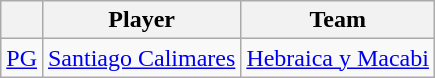<table class="wikitable">
<tr>
<th style="text-align:center;"></th>
<th style="text-align:center;">Player</th>
<th style="text-align:center;">Team</th>
</tr>
<tr>
<td style="text-align:center;"><a href='#'>PG</a></td>
<td> <a href='#'>Santiago Calimares</a></td>
<td><a href='#'>Hebraica y Macabi</a></td>
</tr>
</table>
